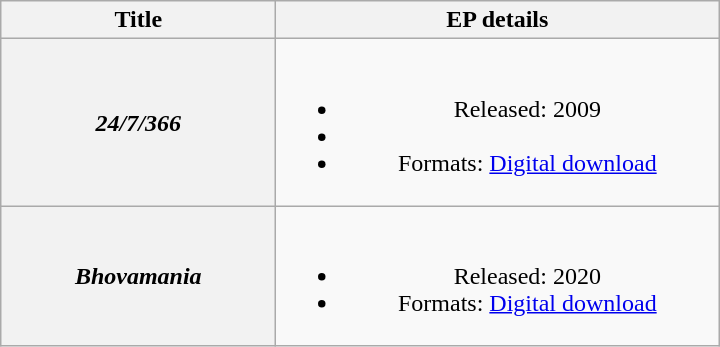<table class="wikitable plainrowheaders" style="text-align:center;">
<tr>
<th scope="col" style="width:11em;">Title</th>
<th scope="col" style="width:18em;">EP details</th>
</tr>
<tr>
<th scope="row"><em>24/7/366</em></th>
<td><br><ul><li>Released: 2009</li><li></li><li>Formats: <a href='#'>Digital download</a></li></ul></td>
</tr>
<tr>
<th scope="row"><em>Bhovamania</em></th>
<td><br><ul><li>Released: 2020</li><li>Formats: <a href='#'>Digital download</a></li></ul></td>
</tr>
</table>
